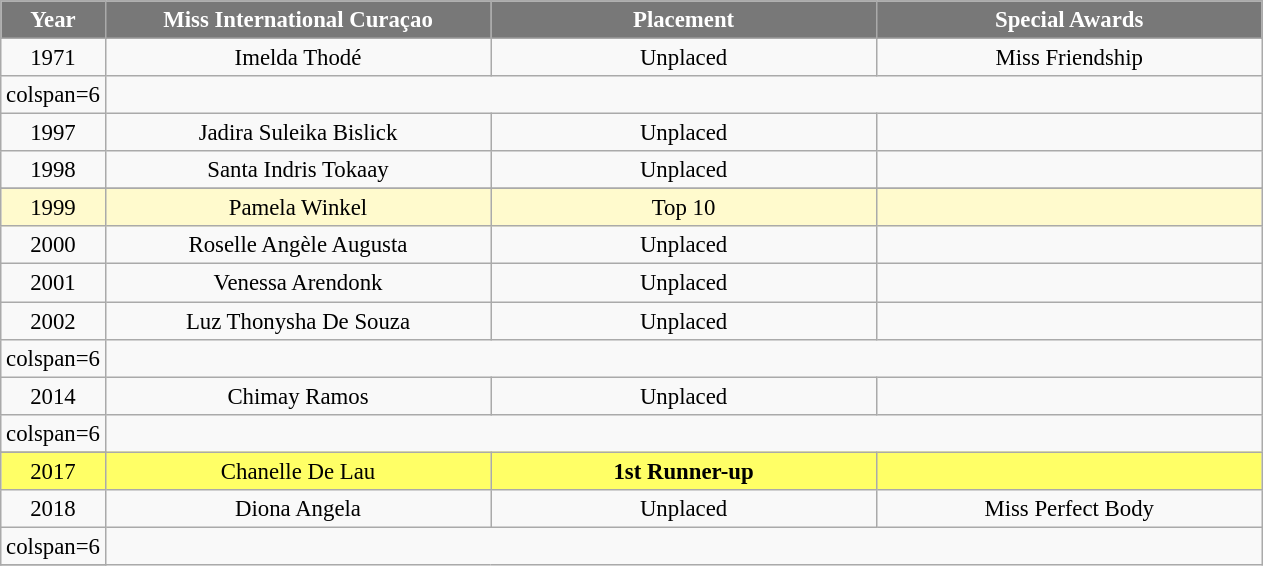<table class="wikitable sortable" style="font-size: 95%; text-align:center">
<tr>
<th width="60" style="background-color:#787878;color:#FFFFFF;">Year</th>
<th width="250" style="background-color:#787878;color:#FFFFFF;">Miss International Curaçao</th>
<th width="250" style="background-color:#787878;color:#FFFFFF;">Placement</th>
<th width="250" style="background-color:#787878;color:#FFFFFF;">Special Awards</th>
</tr>
<tr>
<td>1971</td>
<td>Imelda Thodé</td>
<td>Unplaced</td>
<td>Miss Friendship</td>
</tr>
<tr>
<td>colspan=6 </td>
</tr>
<tr>
<td>1997</td>
<td>Jadira Suleika Bislick</td>
<td>Unplaced</td>
<td></td>
</tr>
<tr>
<td>1998</td>
<td>Santa Indris Tokaay</td>
<td>Unplaced</td>
<td></td>
</tr>
<tr>
</tr>
<tr style="background-color:#FFFACD;">
<td>1999</td>
<td>Pamela Winkel</td>
<td>Top 10</td>
<td></td>
</tr>
<tr>
<td>2000</td>
<td>Roselle Angèle Augusta</td>
<td>Unplaced</td>
<td></td>
</tr>
<tr>
<td>2001</td>
<td>Venessa Arendonk</td>
<td>Unplaced</td>
<td></td>
</tr>
<tr>
<td>2002</td>
<td>Luz Thonysha De Souza</td>
<td>Unplaced</td>
<td></td>
</tr>
<tr>
<td>colspan=6 </td>
</tr>
<tr>
<td>2014</td>
<td>Chimay Ramos</td>
<td>Unplaced</td>
<td></td>
</tr>
<tr>
<td>colspan=6 </td>
</tr>
<tr>
</tr>
<tr style="background-color:#FFFF66">
<td>2017</td>
<td>Chanelle De Lau</td>
<td><strong>1st Runner-up</strong></td>
<td></td>
</tr>
<tr>
<td>2018</td>
<td>Diona Angela</td>
<td>Unplaced</td>
<td>Miss Perfect Body</td>
</tr>
<tr>
<td>colspan=6 </td>
</tr>
<tr>
</tr>
</table>
